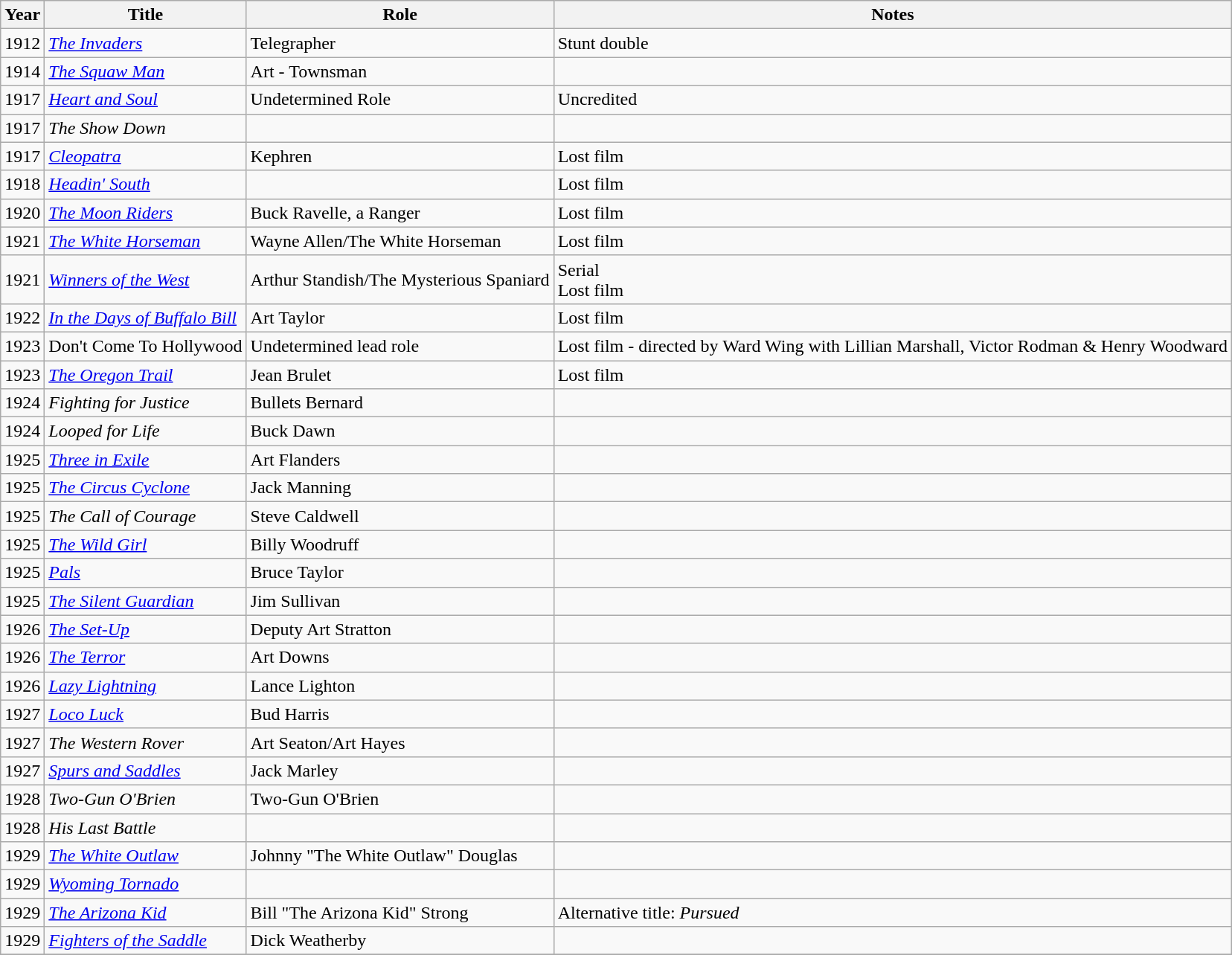<table class="wikitable sortable">
<tr>
<th>Year</th>
<th>Title</th>
<th>Role</th>
<th class="unsortable">Notes</th>
</tr>
<tr>
<td>1912</td>
<td><em><a href='#'>The Invaders</a></em></td>
<td>Telegrapher</td>
<td>Stunt double</td>
</tr>
<tr>
<td>1914</td>
<td><em><a href='#'>The Squaw Man</a></em></td>
<td>Art - Townsman</td>
<td></td>
</tr>
<tr>
<td>1917</td>
<td><em><a href='#'>Heart and Soul</a></em></td>
<td>Undetermined Role</td>
<td>Uncredited</td>
</tr>
<tr>
<td>1917</td>
<td><em>The Show Down</em></td>
<td></td>
<td></td>
</tr>
<tr>
<td>1917</td>
<td><em><a href='#'>Cleopatra</a></em></td>
<td>Kephren</td>
<td>Lost film</td>
</tr>
<tr>
<td>1918</td>
<td><em><a href='#'>Headin' South</a></em></td>
<td></td>
<td>Lost film</td>
</tr>
<tr>
<td>1920</td>
<td><em><a href='#'>The Moon Riders</a></em></td>
<td>Buck Ravelle, a Ranger</td>
<td>Lost film</td>
</tr>
<tr>
<td>1921</td>
<td><em><a href='#'>The White Horseman</a></em></td>
<td>Wayne Allen/The White Horseman</td>
<td>Lost film</td>
</tr>
<tr>
<td>1921</td>
<td><em><a href='#'>Winners of the West</a></em></td>
<td>Arthur Standish/The Mysterious Spaniard</td>
<td>Serial<br>Lost film</td>
</tr>
<tr>
<td>1922</td>
<td><em><a href='#'>In the Days of Buffalo Bill</a></em></td>
<td>Art Taylor</td>
<td>Lost film</td>
</tr>
<tr>
<td>1923</td>
<td>Don't Come To Hollywood</td>
<td>Undetermined lead role</td>
<td>Lost film - directed by Ward Wing with Lillian Marshall, Victor Rodman & Henry Woodward</td>
</tr>
<tr>
<td>1923</td>
<td><em><a href='#'>The Oregon Trail</a></em></td>
<td>Jean Brulet</td>
<td>Lost film</td>
</tr>
<tr>
<td>1924</td>
<td><em>Fighting for Justice</em></td>
<td>Bullets Bernard</td>
<td></td>
</tr>
<tr>
<td>1924</td>
<td><em>Looped for Life</em></td>
<td>Buck Dawn</td>
<td></td>
</tr>
<tr>
<td>1925</td>
<td><em><a href='#'>Three in Exile</a></em></td>
<td>Art Flanders</td>
<td></td>
</tr>
<tr>
<td>1925</td>
<td><em><a href='#'>The Circus Cyclone</a></em></td>
<td>Jack Manning</td>
<td></td>
</tr>
<tr>
<td>1925</td>
<td><em>The Call of Courage</em></td>
<td>Steve Caldwell</td>
<td></td>
</tr>
<tr>
<td>1925</td>
<td><em><a href='#'>The Wild Girl</a></em></td>
<td>Billy Woodruff</td>
<td></td>
</tr>
<tr>
<td>1925</td>
<td><em><a href='#'>Pals</a></em></td>
<td>Bruce Taylor</td>
<td></td>
</tr>
<tr>
<td>1925</td>
<td><em><a href='#'>The Silent Guardian</a></em></td>
<td>Jim Sullivan</td>
<td></td>
</tr>
<tr>
<td>1926</td>
<td><em><a href='#'>The Set-Up</a></em></td>
<td>Deputy Art Stratton</td>
<td></td>
</tr>
<tr>
<td>1926</td>
<td><em><a href='#'>The Terror</a></em></td>
<td>Art Downs</td>
<td></td>
</tr>
<tr>
<td>1926</td>
<td><em><a href='#'>Lazy Lightning</a></em></td>
<td>Lance Lighton</td>
<td></td>
</tr>
<tr>
<td>1927</td>
<td><em><a href='#'>Loco Luck</a></em></td>
<td>Bud Harris</td>
<td></td>
</tr>
<tr>
<td>1927</td>
<td><em>The Western Rover</em></td>
<td>Art Seaton/Art Hayes</td>
<td></td>
</tr>
<tr>
<td>1927</td>
<td><em><a href='#'>Spurs and Saddles</a></em></td>
<td>Jack Marley</td>
<td></td>
</tr>
<tr>
<td>1928</td>
<td><em>Two-Gun O'Brien</em></td>
<td>Two-Gun O'Brien</td>
<td></td>
</tr>
<tr>
<td>1928</td>
<td><em>His Last Battle</em></td>
<td></td>
<td></td>
</tr>
<tr>
<td>1929</td>
<td><em><a href='#'>The White Outlaw</a></em></td>
<td>Johnny "The White Outlaw" Douglas</td>
<td></td>
</tr>
<tr>
<td>1929</td>
<td><em><a href='#'>Wyoming Tornado</a></em></td>
<td></td>
<td></td>
</tr>
<tr>
<td>1929</td>
<td><em><a href='#'>The Arizona Kid</a></em></td>
<td>Bill "The Arizona Kid" Strong</td>
<td>Alternative title: <em>Pursued</em></td>
</tr>
<tr>
<td>1929</td>
<td><em><a href='#'>Fighters of the Saddle</a></em></td>
<td>Dick Weatherby</td>
<td></td>
</tr>
<tr>
</tr>
</table>
